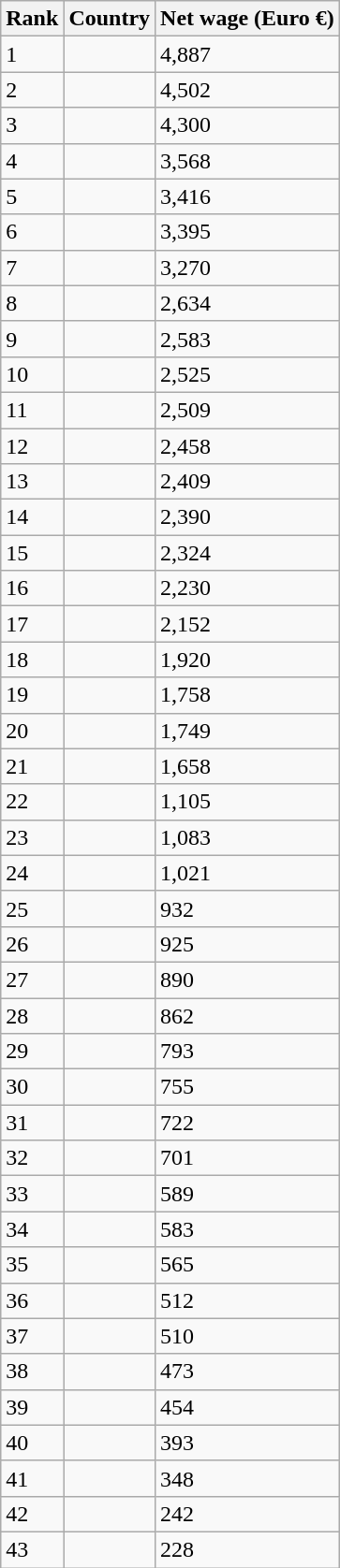<table class="wikitable sortable">
<tr>
<th style="width:2em;" ! data-sort-type="number">Rank</th>
<th>Country</th>
<th>Net wage (Euro €)</th>
</tr>
<tr>
<td>1</td>
<td></td>
<td>4,887</td>
</tr>
<tr>
<td>2</td>
<td></td>
<td>4,502</td>
</tr>
<tr>
<td>3</td>
<td></td>
<td>4,300</td>
</tr>
<tr>
<td>4</td>
<td></td>
<td>3,568</td>
</tr>
<tr>
<td>5</td>
<td></td>
<td>3,416</td>
</tr>
<tr>
<td>6</td>
<td></td>
<td>3,395</td>
</tr>
<tr>
<td>7</td>
<td></td>
<td>3,270</td>
</tr>
<tr>
<td>8</td>
<td></td>
<td>2,634</td>
</tr>
<tr>
<td>9</td>
<td></td>
<td>2,583</td>
</tr>
<tr>
<td>10</td>
<td></td>
<td>2,525</td>
</tr>
<tr>
<td>11</td>
<td></td>
<td>2,509</td>
</tr>
<tr>
<td>12</td>
<td></td>
<td>2,458</td>
</tr>
<tr>
<td>13</td>
<td></td>
<td>2,409</td>
</tr>
<tr>
<td>14</td>
<td></td>
<td>2,390</td>
</tr>
<tr>
<td>15</td>
<td></td>
<td>2,324</td>
</tr>
<tr>
<td>16</td>
<td></td>
<td>2,230</td>
</tr>
<tr>
<td>17</td>
<td></td>
<td>2,152</td>
</tr>
<tr>
<td>18</td>
<td></td>
<td>1,920</td>
</tr>
<tr>
<td>19</td>
<td></td>
<td>1,758</td>
</tr>
<tr>
<td>20</td>
<td></td>
<td>1,749</td>
</tr>
<tr>
<td>21</td>
<td></td>
<td>1,658</td>
</tr>
<tr>
<td>22</td>
<td></td>
<td>1,105</td>
</tr>
<tr>
<td>23</td>
<td></td>
<td>1,083</td>
</tr>
<tr>
<td>24</td>
<td></td>
<td>1,021</td>
</tr>
<tr>
<td>25</td>
<td></td>
<td>932</td>
</tr>
<tr>
<td>26</td>
<td></td>
<td>925</td>
</tr>
<tr>
<td>27</td>
<td></td>
<td>890</td>
</tr>
<tr>
<td>28</td>
<td></td>
<td>862</td>
</tr>
<tr>
<td>29</td>
<td></td>
<td>793</td>
</tr>
<tr>
<td>30</td>
<td></td>
<td>755</td>
</tr>
<tr>
<td>31</td>
<td></td>
<td>722</td>
</tr>
<tr>
<td>32</td>
<td></td>
<td>701</td>
</tr>
<tr>
<td>33</td>
<td></td>
<td>589</td>
</tr>
<tr>
<td>34</td>
<td></td>
<td>583</td>
</tr>
<tr>
<td>35</td>
<td></td>
<td>565</td>
</tr>
<tr>
<td>36</td>
<td></td>
<td>512</td>
</tr>
<tr>
<td>37</td>
<td></td>
<td>510</td>
</tr>
<tr>
<td>38</td>
<td></td>
<td>473</td>
</tr>
<tr>
<td>39</td>
<td></td>
<td>454</td>
</tr>
<tr>
<td>40</td>
<td></td>
<td>393</td>
</tr>
<tr>
<td>41</td>
<td></td>
<td>348</td>
</tr>
<tr>
<td>42</td>
<td></td>
<td>242</td>
</tr>
<tr>
<td>43</td>
<td></td>
<td>228</td>
</tr>
</table>
